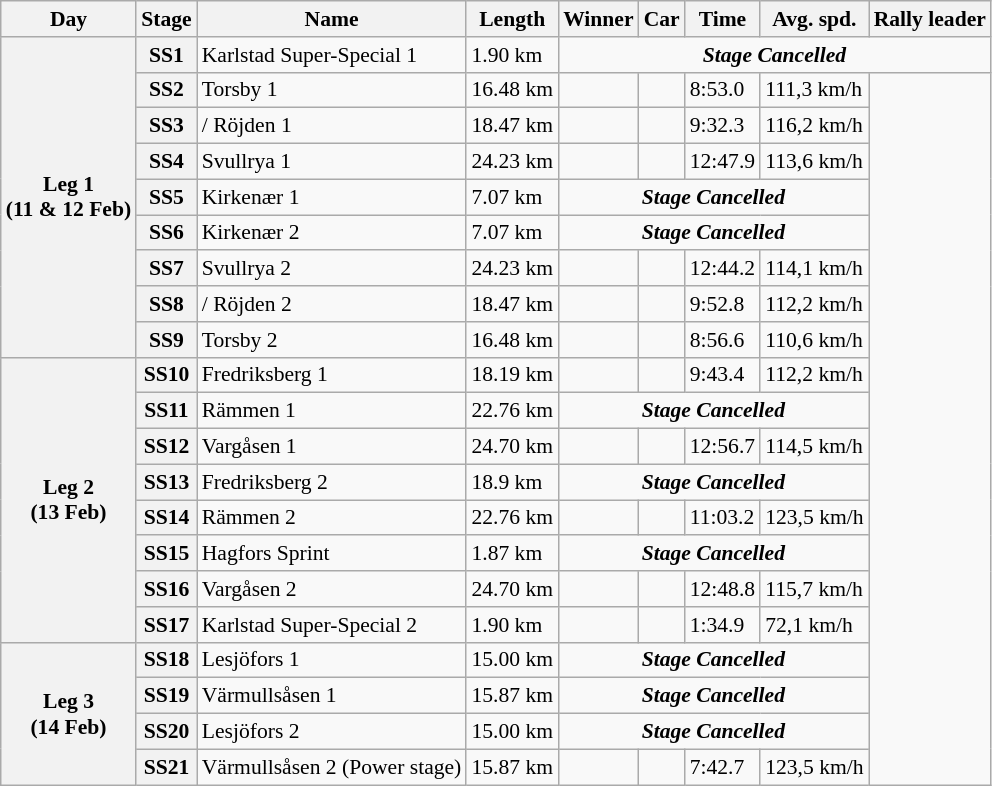<table class="wikitable" style="text-align: left; font-size: 90%; max-width: 1000px;">
<tr>
<th>Day</th>
<th>Stage</th>
<th>Name</th>
<th>Length</th>
<th>Winner</th>
<th>Car</th>
<th>Time</th>
<th>Avg. spd.</th>
<th>Rally leader</th>
</tr>
<tr>
<th rowspan=9>Leg 1<br>(11 & 12 Feb)</th>
<th>SS1</th>
<td> Karlstad Super-Special 1</td>
<td>1.90 km</td>
<td colspan="5" align="center"><strong><em>Stage Cancelled</em></strong></td>
</tr>
<tr>
<th>SS2</th>
<td> Torsby 1</td>
<td>16.48 km</td>
<td></td>
<td></td>
<td>8:53.0</td>
<td>111,3 km/h</td>
<td rowspan="20"></td>
</tr>
<tr>
<th>SS3</th>
<td>/ Röjden 1</td>
<td>18.47 km</td>
<td></td>
<td></td>
<td>9:32.3</td>
<td>116,2 km/h</td>
</tr>
<tr>
<th>SS4</th>
<td> Svullrya 1</td>
<td>24.23 km</td>
<td></td>
<td></td>
<td>12:47.9</td>
<td>113,6 km/h</td>
</tr>
<tr>
<th>SS5</th>
<td> Kirkenær 1</td>
<td>7.07 km</td>
<td colspan="4" align="center"><strong><em>Stage Cancelled</em></strong></td>
</tr>
<tr>
<th>SS6</th>
<td> Kirkenær 2</td>
<td>7.07 km</td>
<td colspan="4" align="center"><strong><em>Stage Cancelled</em></strong></td>
</tr>
<tr>
<th>SS7</th>
<td> Svullrya 2</td>
<td>24.23 km</td>
<td></td>
<td></td>
<td>12:44.2</td>
<td>114,1 km/h</td>
</tr>
<tr>
<th>SS8</th>
<td>/ Röjden 2</td>
<td>18.47 km</td>
<td></td>
<td></td>
<td>9:52.8</td>
<td>112,2 km/h</td>
</tr>
<tr>
<th>SS9</th>
<td> Torsby 2</td>
<td>16.48 km</td>
<td></td>
<td></td>
<td>8:56.6</td>
<td>110,6 km/h</td>
</tr>
<tr>
<th rowspan=8>Leg 2<br>(13 Feb)</th>
<th>SS10</th>
<td> Fredriksberg 1</td>
<td>18.19 km</td>
<td></td>
<td></td>
<td>9:43.4</td>
<td>112,2 km/h</td>
</tr>
<tr>
<th>SS11</th>
<td> Rämmen 1</td>
<td>22.76 km</td>
<td colspan="4" align="center"><strong><em>Stage Cancelled</em></strong></td>
</tr>
<tr>
<th>SS12</th>
<td> Vargåsen 1</td>
<td>24.70 km</td>
<td></td>
<td></td>
<td>12:56.7</td>
<td>114,5 km/h</td>
</tr>
<tr>
<th>SS13</th>
<td> Fredriksberg 2</td>
<td>18.9 km</td>
<td colspan="4" align="center"><strong><em>Stage Cancelled</em></strong></td>
</tr>
<tr>
<th>SS14</th>
<td> Rämmen 2</td>
<td>22.76 km</td>
<td></td>
<td></td>
<td>11:03.2</td>
<td>123,5 km/h</td>
</tr>
<tr>
<th>SS15</th>
<td> Hagfors Sprint</td>
<td>1.87 km</td>
<td colspan="4" align="center"><strong><em>Stage Cancelled</em></strong></td>
</tr>
<tr>
<th>SS16</th>
<td> Vargåsen 2</td>
<td>24.70 km</td>
<td></td>
<td></td>
<td>12:48.8</td>
<td>115,7 km/h</td>
</tr>
<tr>
<th>SS17</th>
<td> Karlstad Super-Special 2</td>
<td>1.90 km</td>
<td></td>
<td></td>
<td>1:34.9</td>
<td>72,1 km/h</td>
</tr>
<tr>
<th rowspan=4>Leg 3<br>(14 Feb)</th>
<th>SS18</th>
<td> Lesjöfors 1</td>
<td>15.00 km</td>
<td colspan="4" align="center"><strong><em>Stage Cancelled</em></strong></td>
</tr>
<tr>
<th>SS19</th>
<td> Värmullsåsen 1</td>
<td>15.87 km</td>
<td colspan="4" align="center"><strong><em>Stage Cancelled</em></strong></td>
</tr>
<tr>
<th>SS20</th>
<td> Lesjöfors 2</td>
<td>15.00 km</td>
<td colspan="4" align="center"><strong><em>Stage Cancelled</em></strong></td>
</tr>
<tr>
<th>SS21</th>
<td> Värmullsåsen 2 (Power stage)</td>
<td>15.87 km</td>
<td></td>
<td></td>
<td>7:42.7</td>
<td>123,5 km/h</td>
</tr>
</table>
